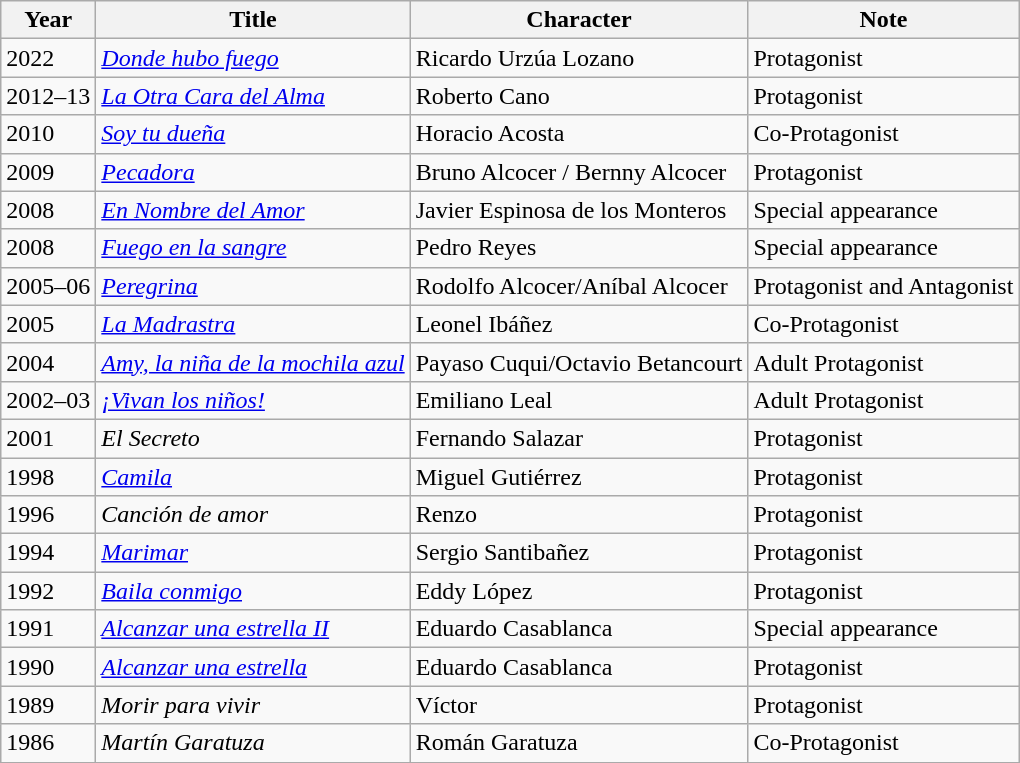<table class="wikitable">
<tr>
<th>Year</th>
<th>Title</th>
<th>Character</th>
<th>Note</th>
</tr>
<tr>
<td>2022</td>
<td><em><a href='#'>Donde hubo fuego</a></em></td>
<td>Ricardo Urzúa Lozano</td>
<td>Protagonist</td>
</tr>
<tr>
<td>2012–13</td>
<td><em><a href='#'>La Otra Cara del Alma</a></em></td>
<td>Roberto Cano</td>
<td>Protagonist</td>
</tr>
<tr>
<td>2010</td>
<td><em><a href='#'>Soy tu dueña</a></em></td>
<td>Horacio Acosta</td>
<td>Co-Protagonist</td>
</tr>
<tr>
<td>2009</td>
<td><em><a href='#'>Pecadora</a></em></td>
<td>Bruno Alcocer / Bernny Alcocer</td>
<td>Protagonist</td>
</tr>
<tr>
<td>2008</td>
<td><em><a href='#'>En Nombre del Amor</a></em></td>
<td>Javier Espinosa de los Monteros</td>
<td>Special appearance</td>
</tr>
<tr>
<td>2008</td>
<td><em><a href='#'>Fuego en la sangre</a></em></td>
<td>Pedro Reyes</td>
<td>Special appearance</td>
</tr>
<tr>
<td>2005–06</td>
<td><em><a href='#'>Peregrina</a></em></td>
<td>Rodolfo Alcocer/Aníbal Alcocer</td>
<td>Protagonist and Antagonist</td>
</tr>
<tr>
<td>2005</td>
<td><em><a href='#'>La Madrastra</a></em></td>
<td>Leonel Ibáñez</td>
<td>Co-Protagonist</td>
</tr>
<tr>
<td>2004</td>
<td><em><a href='#'>Amy, la niña de la mochila azul</a></em></td>
<td>Payaso Cuqui/Octavio Betancourt</td>
<td>Adult Protagonist</td>
</tr>
<tr>
<td>2002–03</td>
<td><em><a href='#'>¡Vivan los niños!</a></em></td>
<td>Emiliano Leal</td>
<td>Adult Protagonist</td>
</tr>
<tr>
<td>2001</td>
<td><em>El Secreto</em></td>
<td>Fernando Salazar</td>
<td>Protagonist</td>
</tr>
<tr>
<td>1998</td>
<td><em><a href='#'>Camila</a></em></td>
<td>Miguel Gutiérrez</td>
<td>Protagonist</td>
</tr>
<tr>
<td>1996</td>
<td><em>Canción de amor</em></td>
<td>Renzo</td>
<td>Protagonist</td>
</tr>
<tr>
<td>1994</td>
<td><em><a href='#'>Marimar</a></em></td>
<td>Sergio Santibañez</td>
<td>Protagonist</td>
</tr>
<tr>
<td>1992</td>
<td><em><a href='#'>Baila conmigo</a></em></td>
<td>Eddy López</td>
<td>Protagonist</td>
</tr>
<tr>
<td>1991</td>
<td><em><a href='#'>Alcanzar una estrella II</a></em></td>
<td>Eduardo Casablanca</td>
<td>Special appearance</td>
</tr>
<tr>
<td>1990</td>
<td><em><a href='#'>Alcanzar una estrella</a></em></td>
<td>Eduardo Casablanca</td>
<td>Protagonist</td>
</tr>
<tr>
<td>1989</td>
<td><em>Morir para vivir</em></td>
<td>Víctor</td>
<td>Protagonist</td>
</tr>
<tr>
<td>1986</td>
<td><em>Martín Garatuza</em></td>
<td>Román Garatuza</td>
<td>Co-Protagonist</td>
</tr>
<tr>
</tr>
</table>
